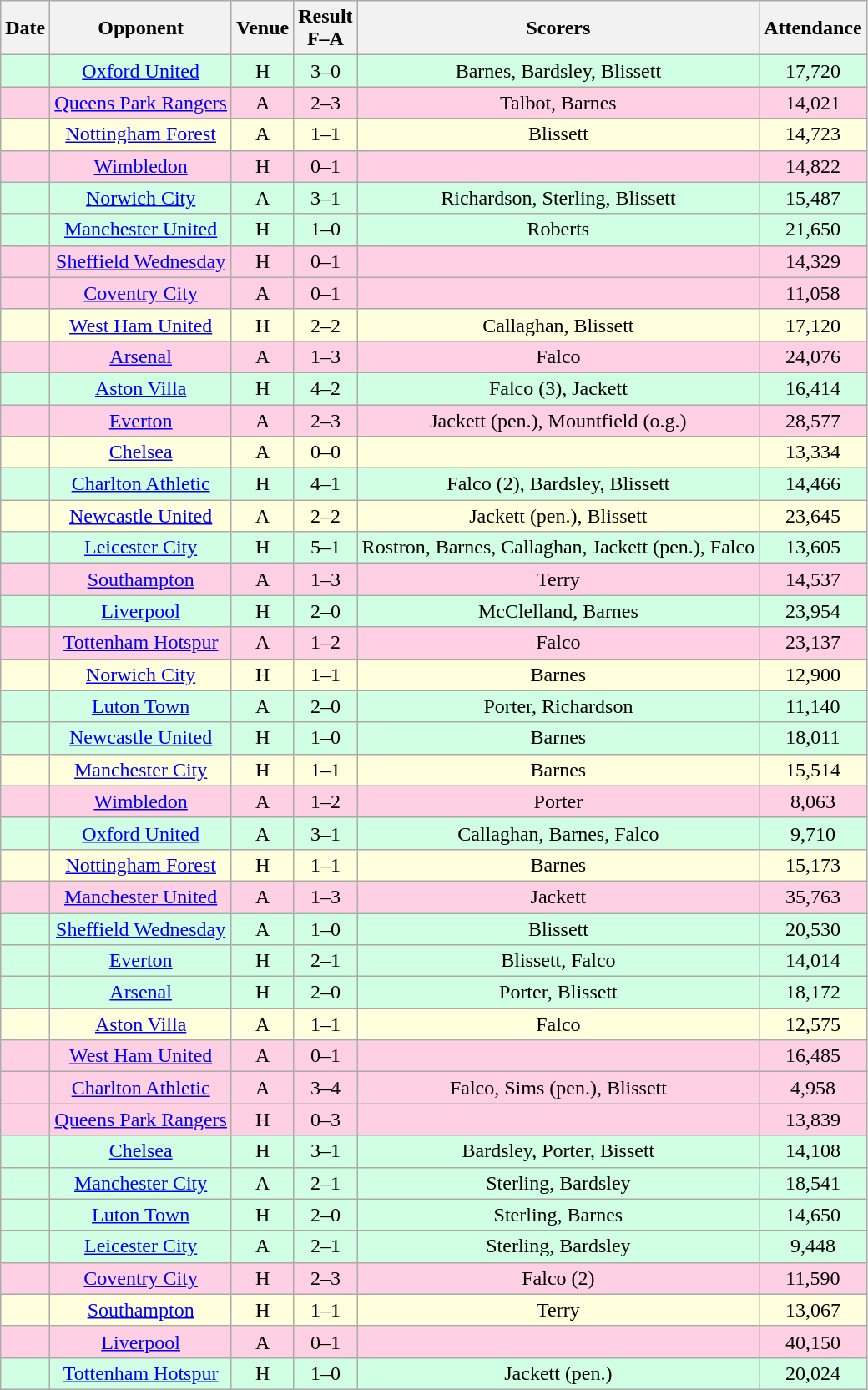<table class="wikitable sortable" style="text-align:center;">
<tr>
<th>Date</th>
<th>Opponent</th>
<th>Venue</th>
<th>Result<br>F–A</th>
<th class=unsortable>Scorers</th>
<th>Attendance</th>
</tr>
<tr bgcolor="#d0ffe3">
<td></td>
<td><a href='#'>Oxford United</a></td>
<td>H</td>
<td>3–0</td>
<td>Barnes, Bardsley, Blissett</td>
<td>17,720</td>
</tr>
<tr bgcolor="#ffd0e3">
<td></td>
<td><a href='#'>Queens Park Rangers</a></td>
<td>A</td>
<td>2–3</td>
<td>Talbot, Barnes</td>
<td>14,021</td>
</tr>
<tr bgcolor="#ffffdd">
<td></td>
<td><a href='#'>Nottingham Forest</a></td>
<td>A</td>
<td>1–1</td>
<td>Blissett</td>
<td>14,723</td>
</tr>
<tr bgcolor="#ffd0e3">
<td></td>
<td><a href='#'>Wimbledon</a></td>
<td>H</td>
<td>0–1</td>
<td></td>
<td>14,822</td>
</tr>
<tr bgcolor="#d0ffe3">
<td></td>
<td><a href='#'>Norwich City</a></td>
<td>A</td>
<td>3–1</td>
<td>Richardson, Sterling, Blissett</td>
<td>15,487</td>
</tr>
<tr bgcolor="#d0ffe3">
<td></td>
<td><a href='#'>Manchester United</a></td>
<td>H</td>
<td>1–0</td>
<td>Roberts</td>
<td>21,650</td>
</tr>
<tr bgcolor="#ffd0e3">
<td></td>
<td><a href='#'>Sheffield Wednesday</a></td>
<td>H</td>
<td>0–1</td>
<td></td>
<td>14,329</td>
</tr>
<tr bgcolor="#ffd0e3">
<td></td>
<td><a href='#'>Coventry City</a></td>
<td>A</td>
<td>0–1</td>
<td></td>
<td>11,058</td>
</tr>
<tr bgcolor="#ffffdd">
<td></td>
<td><a href='#'>West Ham United</a></td>
<td>H</td>
<td>2–2</td>
<td>Callaghan, Blissett</td>
<td>17,120</td>
</tr>
<tr bgcolor="#ffd0e3">
<td></td>
<td><a href='#'>Arsenal</a></td>
<td>A</td>
<td>1–3</td>
<td>Falco</td>
<td>24,076</td>
</tr>
<tr bgcolor="#d0ffe3">
<td></td>
<td><a href='#'>Aston Villa</a></td>
<td>H</td>
<td>4–2</td>
<td>Falco (3), Jackett</td>
<td>16,414</td>
</tr>
<tr bgcolor="#ffd0e3">
<td></td>
<td><a href='#'>Everton</a></td>
<td>A</td>
<td>2–3</td>
<td>Jackett (pen.), Mountfield (o.g.)</td>
<td>28,577</td>
</tr>
<tr bgcolor="#ffffdd">
<td></td>
<td><a href='#'>Chelsea</a></td>
<td>A</td>
<td>0–0</td>
<td></td>
<td>13,334</td>
</tr>
<tr bgcolor="#d0ffe3">
<td></td>
<td><a href='#'>Charlton Athletic</a></td>
<td>H</td>
<td>4–1</td>
<td>Falco (2), Bardsley, Blissett</td>
<td>14,466</td>
</tr>
<tr bgcolor="#ffffdd">
<td></td>
<td><a href='#'>Newcastle United</a></td>
<td>A</td>
<td>2–2</td>
<td>Jackett (pen.), Blissett</td>
<td>23,645</td>
</tr>
<tr bgcolor="#d0ffe3">
<td></td>
<td><a href='#'>Leicester City</a></td>
<td>H</td>
<td>5–1</td>
<td>Rostron, Barnes, Callaghan, Jackett (pen.), Falco</td>
<td>13,605</td>
</tr>
<tr bgcolor="#ffd0e3">
<td></td>
<td><a href='#'>Southampton</a></td>
<td>A</td>
<td>1–3</td>
<td>Terry</td>
<td>14,537</td>
</tr>
<tr bgcolor="#d0ffe3">
<td></td>
<td><a href='#'>Liverpool</a></td>
<td>H</td>
<td>2–0</td>
<td>McClelland, Barnes</td>
<td>23,954</td>
</tr>
<tr bgcolor="#ffd0e3">
<td></td>
<td><a href='#'>Tottenham Hotspur</a></td>
<td>A</td>
<td>1–2</td>
<td>Falco</td>
<td>23,137</td>
</tr>
<tr bgcolor="#ffffdd">
<td></td>
<td><a href='#'>Norwich City</a></td>
<td>H</td>
<td>1–1</td>
<td>Barnes</td>
<td>12,900</td>
</tr>
<tr bgcolor="#d0ffe3">
<td></td>
<td><a href='#'>Luton Town</a></td>
<td>A</td>
<td>2–0</td>
<td>Porter, Richardson</td>
<td>11,140</td>
</tr>
<tr bgcolor="#d0ffe3">
<td></td>
<td><a href='#'>Newcastle United</a></td>
<td>H</td>
<td>1–0</td>
<td>Barnes</td>
<td>18,011</td>
</tr>
<tr bgcolor="#ffffdd">
<td></td>
<td><a href='#'>Manchester City</a></td>
<td>H</td>
<td>1–1</td>
<td>Barnes</td>
<td>15,514</td>
</tr>
<tr bgcolor="#ffd0e3">
<td></td>
<td><a href='#'>Wimbledon</a></td>
<td>A</td>
<td>1–2</td>
<td>Porter</td>
<td>8,063</td>
</tr>
<tr bgcolor="#d0ffe3">
<td></td>
<td><a href='#'>Oxford United</a></td>
<td>A</td>
<td>3–1</td>
<td>Callaghan, Barnes, Falco</td>
<td>9,710</td>
</tr>
<tr bgcolor="#ffffdd">
<td></td>
<td><a href='#'>Nottingham Forest</a></td>
<td>H</td>
<td>1–1</td>
<td>Barnes</td>
<td>15,173</td>
</tr>
<tr bgcolor="#ffd0e3">
<td></td>
<td><a href='#'>Manchester United</a></td>
<td>A</td>
<td>1–3</td>
<td>Jackett</td>
<td>35,763</td>
</tr>
<tr bgcolor="#d0ffe3">
<td></td>
<td><a href='#'>Sheffield Wednesday</a></td>
<td>A</td>
<td>1–0</td>
<td>Blissett</td>
<td>20,530</td>
</tr>
<tr bgcolor="#d0ffe3">
<td></td>
<td><a href='#'>Everton</a></td>
<td>H</td>
<td>2–1</td>
<td>Blissett, Falco</td>
<td>14,014</td>
</tr>
<tr bgcolor="#d0ffe3">
<td></td>
<td><a href='#'>Arsenal</a></td>
<td>H</td>
<td>2–0</td>
<td>Porter, Blissett</td>
<td>18,172</td>
</tr>
<tr bgcolor="#ffffdd">
<td></td>
<td><a href='#'>Aston Villa</a></td>
<td>A</td>
<td>1–1</td>
<td>Falco</td>
<td>12,575</td>
</tr>
<tr bgcolor="#ffd0e3">
<td></td>
<td><a href='#'>West Ham United</a></td>
<td>A</td>
<td>0–1</td>
<td></td>
<td>16,485</td>
</tr>
<tr bgcolor="#ffd0e3">
<td></td>
<td><a href='#'>Charlton Athletic</a></td>
<td>A</td>
<td>3–4</td>
<td>Falco, Sims (pen.), Blissett</td>
<td>4,958</td>
</tr>
<tr bgcolor="#ffd0e3">
<td></td>
<td><a href='#'>Queens Park Rangers</a></td>
<td>H</td>
<td>0–3</td>
<td></td>
<td>13,839</td>
</tr>
<tr bgcolor="#d0ffe3">
<td></td>
<td><a href='#'>Chelsea</a></td>
<td>H</td>
<td>3–1</td>
<td>Bardsley, Porter, Bissett</td>
<td>14,108</td>
</tr>
<tr bgcolor="#d0ffe3">
<td></td>
<td><a href='#'>Manchester City</a></td>
<td>A</td>
<td>2–1</td>
<td>Sterling, Bardsley</td>
<td>18,541</td>
</tr>
<tr bgcolor="#d0ffe3">
<td></td>
<td><a href='#'>Luton Town</a></td>
<td>H</td>
<td>2–0</td>
<td>Sterling, Barnes</td>
<td>14,650</td>
</tr>
<tr bgcolor="#d0ffe3">
<td></td>
<td><a href='#'>Leicester City</a></td>
<td>A</td>
<td>2–1</td>
<td>Sterling, Bardsley</td>
<td>9,448</td>
</tr>
<tr bgcolor="#ffd0e3">
<td></td>
<td><a href='#'>Coventry City</a></td>
<td>H</td>
<td>2–3</td>
<td>Falco (2)</td>
<td>11,590</td>
</tr>
<tr bgcolor="#ffffdd">
<td></td>
<td><a href='#'>Southampton</a></td>
<td>H</td>
<td>1–1</td>
<td>Terry</td>
<td>13,067</td>
</tr>
<tr bgcolor="#ffd0e3">
<td></td>
<td><a href='#'>Liverpool</a></td>
<td>A</td>
<td>0–1</td>
<td></td>
<td>40,150</td>
</tr>
<tr bgcolor="#d0ffe3">
<td></td>
<td><a href='#'>Tottenham Hotspur</a></td>
<td>H</td>
<td>1–0</td>
<td>Jackett (pen.)</td>
<td>20,024</td>
</tr>
</table>
